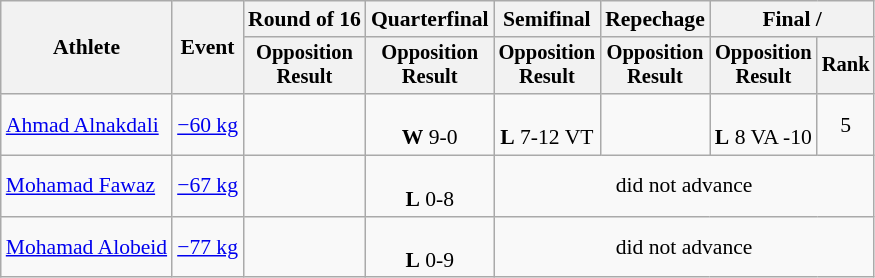<table class="wikitable" style="font-size:90%">
<tr>
<th rowspan="2">Athlete</th>
<th rowspan="2">Event</th>
<th>Round of 16</th>
<th>Quarterfinal</th>
<th>Semifinal</th>
<th>Repechage</th>
<th colspan=2>Final / </th>
</tr>
<tr style="font-size: 95%">
<th>Opposition<br>Result</th>
<th>Opposition<br>Result</th>
<th>Opposition<br>Result</th>
<th>Opposition<br>Result</th>
<th>Opposition<br>Result</th>
<th>Rank</th>
</tr>
<tr align=center>
<td align=left><a href='#'>Ahmad Alnakdali</a></td>
<td align=left><a href='#'>−60 kg</a></td>
<td></td>
<td><br><strong>W</strong> 9-0</td>
<td><br><strong>L</strong> 7-12 VT</td>
<td></td>
<td><br><strong>L</strong> 8 VA -10</td>
<td>5</td>
</tr>
<tr align=center>
<td align=left><a href='#'>Mohamad Fawaz</a></td>
<td align=left><a href='#'>−67 kg</a></td>
<td></td>
<td><br><strong>L</strong> 0-8</td>
<td colspan=4>did not advance</td>
</tr>
<tr align=center>
<td align=left><a href='#'>Mohamad Alobeid</a></td>
<td align=left><a href='#'>−77 kg</a></td>
<td></td>
<td><br><strong>L</strong> 0-9</td>
<td colspan=4>did not advance</td>
</tr>
</table>
